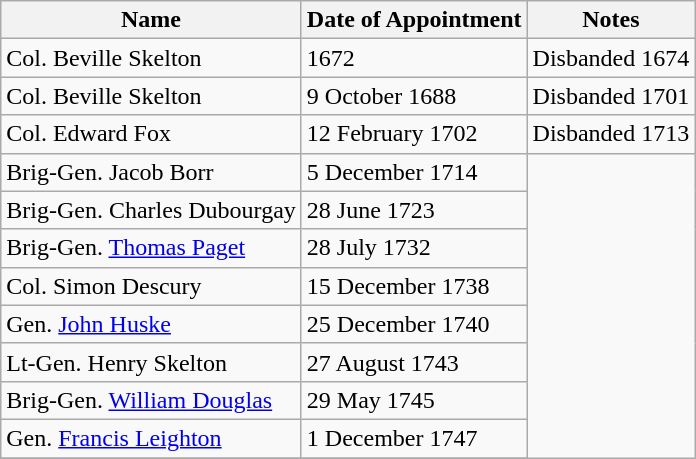<table class="wikitable">
<tr>
<th>Name</th>
<th>Date of Appointment</th>
<th>Notes</th>
</tr>
<tr>
<td>Col. Beville Skelton</td>
<td>1672</td>
<td>Disbanded 1674</td>
</tr>
<tr>
<td>Col. Beville Skelton</td>
<td>9 October 1688</td>
<td>Disbanded 1701</td>
</tr>
<tr>
<td>Col. Edward Fox</td>
<td>12 February 1702</td>
<td>Disbanded 1713</td>
</tr>
<tr>
<td>Brig-Gen. Jacob Borr</td>
<td>5 December 1714</td>
</tr>
<tr>
<td>Brig-Gen. Charles Dubourgay</td>
<td>28 June 1723</td>
</tr>
<tr>
<td>Brig-Gen. <a href='#'>Thomas Paget</a></td>
<td>28 July 1732</td>
</tr>
<tr>
<td>Col. Simon Descury</td>
<td>15 December 1738</td>
</tr>
<tr>
<td>Gen. <a href='#'>John Huske</a></td>
<td>25 December 1740</td>
</tr>
<tr>
<td>Lt-Gen. Henry Skelton</td>
<td>27 August 1743</td>
</tr>
<tr>
<td>Brig-Gen. <a href='#'>William Douglas</a></td>
<td>29 May 1745</td>
</tr>
<tr>
<td>Gen. <a href='#'>Francis Leighton</a></td>
<td>1 December 1747</td>
</tr>
<tr>
</tr>
</table>
